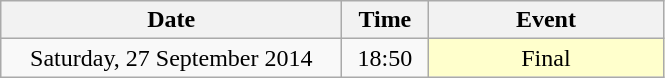<table class = "wikitable" style="text-align:center;">
<tr>
<th width=220>Date</th>
<th width=50>Time</th>
<th width=150>Event</th>
</tr>
<tr>
<td>Saturday, 27 September 2014</td>
<td>18:50</td>
<td bgcolor=ffffcc>Final</td>
</tr>
</table>
